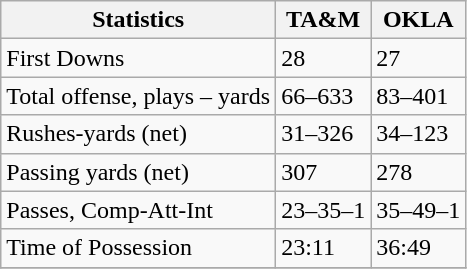<table class="wikitable">
<tr>
<th>Statistics</th>
<th>TA&M</th>
<th>OKLA</th>
</tr>
<tr>
<td>First Downs</td>
<td>28</td>
<td>27</td>
</tr>
<tr>
<td>Total offense, plays – yards</td>
<td>66–633</td>
<td>83–401</td>
</tr>
<tr>
<td>Rushes-yards (net)</td>
<td>31–326</td>
<td>34–123</td>
</tr>
<tr>
<td>Passing yards (net)</td>
<td>307</td>
<td>278</td>
</tr>
<tr>
<td>Passes, Comp-Att-Int</td>
<td>23–35–1</td>
<td>35–49–1</td>
</tr>
<tr>
<td>Time of Possession</td>
<td>23:11</td>
<td>36:49</td>
</tr>
<tr>
</tr>
</table>
